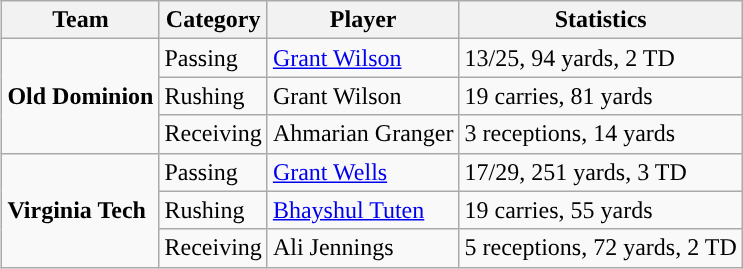<table class="wikitable" style="float: right;">
<tr>
<th>Team</th>
<th>Category</th>
<th>Player</th>
<th>Statistics</th>
</tr>
<tr>
<td rowspan=3><strong>Old Dominion</strong></td>
<td>Passing</td>
<td><a href='#'>Grant Wilson</a></td>
<td>13/25, 94 yards, 2 TD</td>
</tr>
<tr>
<td>Rushing</td>
<td>Grant Wilson</td>
<td>19 carries, 81 yards</td>
</tr>
<tr>
<td>Receiving</td>
<td>Ahmarian Granger</td>
<td>3 receptions, 14 yards</td>
</tr>
<tr>
<td rowspan=3><strong>Virginia Tech</strong></td>
<td>Passing</td>
<td><a href='#'>Grant Wells</a></td>
<td>17/29, 251 yards, 3 TD</td>
</tr>
<tr>
<td>Rushing</td>
<td><a href='#'>Bhayshul Tuten</a></td>
<td>19 carries, 55 yards</td>
</tr>
<tr>
<td>Receiving</td>
<td>Ali Jennings</td>
<td>5 receptions, 72 yards, 2 TD</td>
</tr>
</table>
